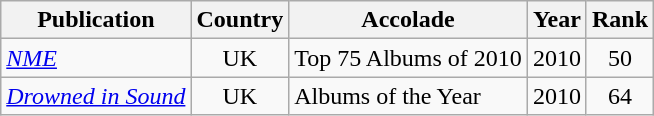<table class="wikitable sortable">
<tr>
<th>Publication</th>
<th>Country</th>
<th>Accolade</th>
<th>Year</th>
<th>Rank</th>
</tr>
<tr>
<td><em><a href='#'>NME</a></em></td>
<td style="text-align:center;">UK</td>
<td>Top 75 Albums of 2010</td>
<td>2010</td>
<td style="text-align:center;">50</td>
</tr>
<tr>
<td><em><a href='#'>Drowned in Sound</a></em></td>
<td style="text-align:center;">UK</td>
<td>Albums of the Year</td>
<td>2010</td>
<td style="text-align:center;">64</td>
</tr>
</table>
